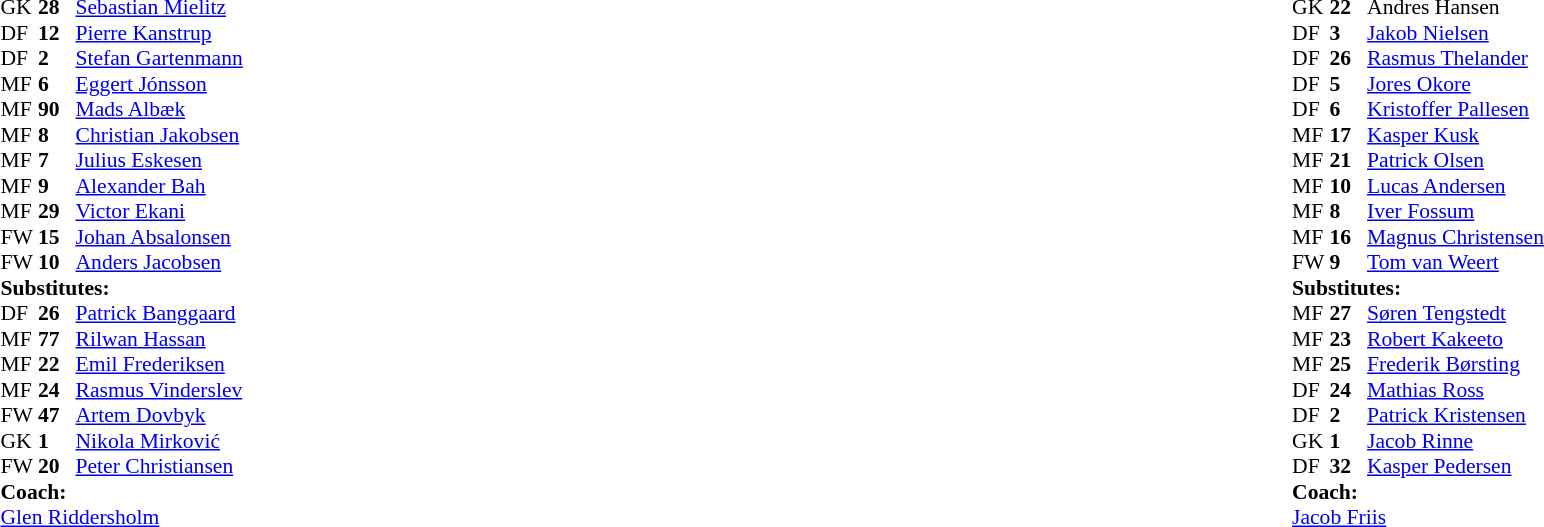<table width="100%">
<tr>
<td valign="top" width="40%"><br><table style="font-size: 90%" cellspacing="0" cellpadding="0">
<tr>
<td colspan="4"></td>
</tr>
<tr>
<th width="25"></th>
<th width="25"></th>
</tr>
<tr>
<td>GK</td>
<td><strong>28</strong></td>
<td> <a href='#'>Sebastian Mielitz</a></td>
</tr>
<tr>
<td>DF</td>
<td><strong>12</strong></td>
<td> <a href='#'>Pierre Kanstrup</a></td>
</tr>
<tr>
<td>DF</td>
<td><strong>2</strong></td>
<td> <a href='#'>Stefan Gartenmann</a></td>
</tr>
<tr>
<td>MF</td>
<td><strong>6</strong></td>
<td> <a href='#'>Eggert Jónsson</a></td>
<td> </td>
</tr>
<tr>
<td>MF</td>
<td><strong>90</strong></td>
<td> <a href='#'>Mads Albæk</a></td>
<td></td>
</tr>
<tr>
<td>MF</td>
<td><strong>8</strong></td>
<td> <a href='#'>Christian Jakobsen</a></td>
<td> </td>
</tr>
<tr>
<td>MF</td>
<td><strong>7</strong></td>
<td> <a href='#'>Julius Eskesen</a></td>
<td></td>
</tr>
<tr>
<td>MF</td>
<td><strong>9</strong></td>
<td> <a href='#'>Alexander Bah</a></td>
<td></td>
</tr>
<tr>
<td>MF</td>
<td><strong>29</strong></td>
<td> <a href='#'>Victor Ekani</a></td>
<td></td>
</tr>
<tr>
<td>FW</td>
<td><strong>15</strong></td>
<td> <a href='#'>Johan Absalonsen</a></td>
</tr>
<tr>
<td>FW</td>
<td><strong>10</strong></td>
<td> <a href='#'>Anders Jacobsen</a></td>
<td> </td>
</tr>
<tr>
<td colspan=3><strong>Substitutes:</strong></td>
</tr>
<tr>
<td>DF</td>
<td><strong>26</strong></td>
<td> <a href='#'>Patrick Banggaard</a></td>
<td> </td>
</tr>
<tr>
<td>MF</td>
<td><strong>77</strong></td>
<td> <a href='#'>Rilwan Hassan</a></td>
<td></td>
</tr>
<tr>
<td>MF</td>
<td><strong>22</strong></td>
<td> <a href='#'>Emil Frederiksen</a></td>
<td></td>
</tr>
<tr>
<td>MF</td>
<td><strong>24</strong></td>
<td> <a href='#'>Rasmus Vinderslev</a></td>
<td></td>
</tr>
<tr>
<td>FW</td>
<td><strong>47</strong></td>
<td> <a href='#'>Artem Dovbyk</a></td>
</tr>
<tr>
<td>GK</td>
<td><strong>1</strong></td>
<td> <a href='#'>Nikola Mirković</a></td>
</tr>
<tr>
<td>FW</td>
<td><strong>20</strong></td>
<td> <a href='#'>Peter Christiansen</a></td>
</tr>
<tr>
<td colspan=3><strong>Coach:</strong></td>
</tr>
<tr>
<td colspan=4> <a href='#'>Glen Riddersholm</a></td>
</tr>
</table>
</td>
<td valign="top"></td>
<td valign="top" width="50%"><br><table cellspacing="0" cellpadding="0" style="font-size:90%; margin:auto">
<tr>
<th width=25></th>
<th width=25></th>
</tr>
<tr>
<td>GK</td>
<td><strong>22</strong></td>
<td> Andres Hansen</td>
</tr>
<tr>
<td>DF</td>
<td><strong>3</strong></td>
<td> <a href='#'>Jakob Nielsen</a></td>
<td></td>
</tr>
<tr>
<td>DF</td>
<td><strong>26</strong></td>
<td> <a href='#'>Rasmus Thelander</a></td>
</tr>
<tr>
<td>DF</td>
<td><strong>5</strong></td>
<td> <a href='#'>Jores Okore</a></td>
<td></td>
</tr>
<tr>
<td>DF</td>
<td><strong>6</strong></td>
<td> <a href='#'>Kristoffer Pallesen</a></td>
<td></td>
</tr>
<tr>
<td>MF</td>
<td><strong>17</strong></td>
<td> <a href='#'>Kasper Kusk</a></td>
</tr>
<tr>
<td>MF</td>
<td><strong>21</strong></td>
<td> <a href='#'>Patrick Olsen</a></td>
</tr>
<tr>
<td>MF</td>
<td><strong>10</strong></td>
<td> <a href='#'>Lucas Andersen</a></td>
<td></td>
</tr>
<tr>
<td>MF</td>
<td><strong>8</strong></td>
<td> <a href='#'>Iver Fossum</a></td>
</tr>
<tr>
<td>MF</td>
<td><strong>16</strong></td>
<td> <a href='#'>Magnus Christensen</a></td>
<td> </td>
</tr>
<tr>
<td>FW</td>
<td><strong>9</strong></td>
<td> <a href='#'>Tom van Weert</a></td>
<td></td>
</tr>
<tr>
<td colspan=3><strong> Substitutes:</strong></td>
</tr>
<tr>
<td>MF</td>
<td><strong>27</strong></td>
<td> <a href='#'>Søren Tengstedt</a></td>
<td></td>
</tr>
<tr>
<td>MF</td>
<td><strong>23</strong></td>
<td> <a href='#'>Robert Kakeeto</a></td>
<td></td>
</tr>
<tr>
<td>MF</td>
<td><strong>25</strong></td>
<td> <a href='#'>Frederik Børsting</a></td>
<td></td>
</tr>
<tr>
<td>DF</td>
<td><strong>24</strong></td>
<td> <a href='#'>Mathias Ross</a></td>
<td> </td>
</tr>
<tr>
<td>DF</td>
<td><strong>2</strong></td>
<td> <a href='#'>Patrick Kristensen</a></td>
<td></td>
</tr>
<tr>
<td>GK</td>
<td><strong>1</strong></td>
<td> <a href='#'>Jacob Rinne</a></td>
</tr>
<tr>
<td>DF</td>
<td><strong>32</strong></td>
<td> <a href='#'>Kasper Pedersen</a></td>
</tr>
<tr>
<td colspan=3><strong>Coach:</strong></td>
</tr>
<tr>
<td colspan=4> <a href='#'>Jacob Friis</a></td>
</tr>
</table>
</td>
</tr>
</table>
